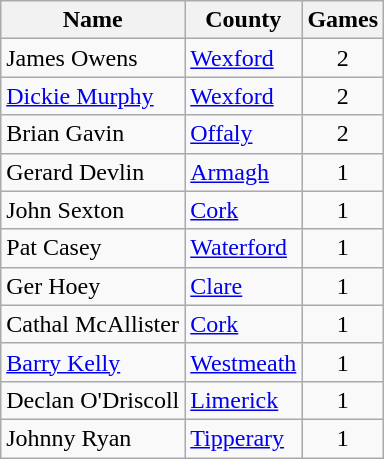<table class="wikitable sortable">
<tr>
<th>Name</th>
<th>County</th>
<th>Games</th>
</tr>
<tr>
<td>James Owens</td>
<td><a href='#'>Wexford</a></td>
<td align="center">2</td>
</tr>
<tr>
<td><a href='#'>Dickie Murphy</a></td>
<td><a href='#'>Wexford</a></td>
<td align="center">2</td>
</tr>
<tr>
<td>Brian Gavin</td>
<td><a href='#'>Offaly</a></td>
<td align="center">2</td>
</tr>
<tr>
<td>Gerard Devlin</td>
<td><a href='#'>Armagh</a></td>
<td align="center">1</td>
</tr>
<tr>
<td>John Sexton</td>
<td><a href='#'>Cork</a></td>
<td align="center">1</td>
</tr>
<tr>
<td>Pat Casey</td>
<td><a href='#'>Waterford</a></td>
<td align="center">1</td>
</tr>
<tr>
<td>Ger Hoey</td>
<td><a href='#'>Clare</a></td>
<td align="center">1</td>
</tr>
<tr>
<td>Cathal McAllister</td>
<td><a href='#'>Cork</a></td>
<td align="center">1</td>
</tr>
<tr>
<td><a href='#'>Barry Kelly</a></td>
<td><a href='#'>Westmeath</a></td>
<td align="center">1</td>
</tr>
<tr>
<td>Declan O'Driscoll</td>
<td><a href='#'>Limerick</a></td>
<td align="center">1</td>
</tr>
<tr>
<td>Johnny Ryan</td>
<td><a href='#'>Tipperary</a></td>
<td align="center">1</td>
</tr>
</table>
